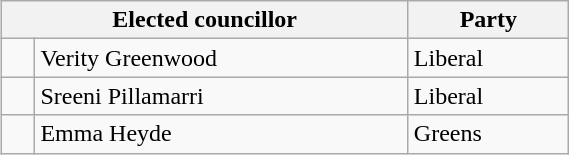<table class="wikitable" style="float:right;clear:right;width:30%">
<tr>
<th colspan="2">Elected councillor</th>
<th>Party</th>
</tr>
<tr>
<td> </td>
<td>Verity Greenwood</td>
<td>Liberal</td>
</tr>
<tr>
<td> </td>
<td>Sreeni Pillamarri</td>
<td>Liberal</td>
</tr>
<tr>
<td> </td>
<td>Emma Heyde</td>
<td>Greens</td>
</tr>
</table>
